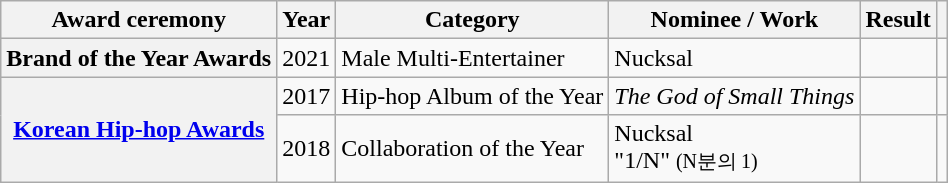<table class="wikitable plainrowheaders sortable">
<tr>
<th scope="col">Award ceremony</th>
<th scope="col">Year</th>
<th scope="col">Category</th>
<th scope="col">Nominee / Work</th>
<th scope="col">Result</th>
<th scope="col" class="unsortable"></th>
</tr>
<tr>
<th scope="row"  rowspan="1">Brand of the Year Awards</th>
<td style="text-align:center">2021</td>
<td>Male Multi-Entertainer</td>
<td>Nucksal</td>
<td></td>
<td style="text-align:center"></td>
</tr>
<tr>
<th scope="row"  rowspan="2"><a href='#'>Korean Hip-hop Awards</a></th>
<td style="text-align:center">2017</td>
<td>Hip-hop Album of the Year</td>
<td><em>The God of Small Things</em></td>
<td></td>
<td style="text-align:center"></td>
</tr>
<tr>
<td style="text-align:center">2018</td>
<td>Collaboration of the Year</td>
<td>Nucksal  <br> "1/N" <small>(N분의 1)</small></td>
<td></td>
<td style="text-align:center"></td>
</tr>
</table>
